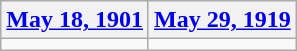<table class=wikitable>
<tr>
<th><a href='#'>May 18, 1901</a></th>
<th><a href='#'>May 29, 1919</a></th>
</tr>
<tr>
<td></td>
<td></td>
</tr>
</table>
